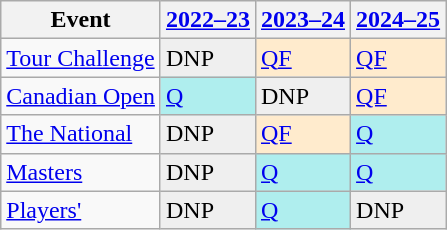<table class="wikitable" border="1">
<tr>
<th>Event</th>
<th><a href='#'>2022–23</a></th>
<th><a href='#'>2023–24</a></th>
<th><a href='#'>2024–25</a></th>
</tr>
<tr>
<td><a href='#'>Tour Challenge</a></td>
<td style="background:#EFEFEF;">DNP</td>
<td style="background:#ffebcd;"><a href='#'>QF</a></td>
<td style="background:#ffebcd;"><a href='#'>QF</a></td>
</tr>
<tr>
<td><a href='#'>Canadian Open</a></td>
<td style="background:#afeeee;"><a href='#'>Q</a></td>
<td style="background:#EFEFEF;">DNP</td>
<td style="background:#ffebcd;"><a href='#'>QF</a></td>
</tr>
<tr>
<td><a href='#'>The National</a></td>
<td style="background:#EFEFEF;">DNP</td>
<td style="background:#ffebcd;"><a href='#'>QF</a></td>
<td style="background:#afeeee;"><a href='#'>Q</a></td>
</tr>
<tr>
<td><a href='#'>Masters</a></td>
<td style="background:#EFEFEF;">DNP</td>
<td style="background:#afeeee;"><a href='#'>Q</a></td>
<td style="background:#afeeee;"><a href='#'>Q</a></td>
</tr>
<tr>
<td><a href='#'>Players'</a></td>
<td style="background:#EFEFEF;">DNP</td>
<td style="background:#afeeee;"><a href='#'>Q</a></td>
<td style="background:#EFEFEF;">DNP</td>
</tr>
</table>
